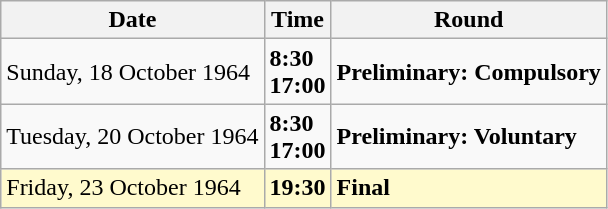<table class="wikitable">
<tr>
<th>Date</th>
<th>Time</th>
<th>Round</th>
</tr>
<tr>
<td>Sunday, 18 October 1964</td>
<td><strong>8:30</strong><br><strong>17:00</strong></td>
<td><strong>Preliminary: Compulsory</strong></td>
</tr>
<tr>
<td>Tuesday, 20 October 1964</td>
<td><strong>8:30</strong><br><strong>17:00</strong></td>
<td><strong>Preliminary: Voluntary</strong></td>
</tr>
<tr style=background:lemonchiffon>
<td>Friday, 23 October 1964</td>
<td><strong>19:30</strong></td>
<td><strong>Final</strong></td>
</tr>
</table>
